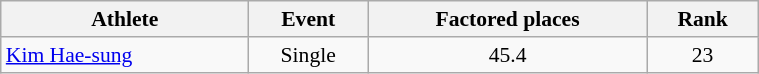<table class=wikitable style="font-size:90%; text-align:center; width:40%">
<tr>
<th>Athlete</th>
<th>Event</th>
<th>Factored places</th>
<th>Rank</th>
</tr>
<tr>
<td rowspan=1 align=left><a href='#'>Kim Hae-sung</a></td>
<td>Single</td>
<td>45.4</td>
<td>23</td>
</tr>
</table>
